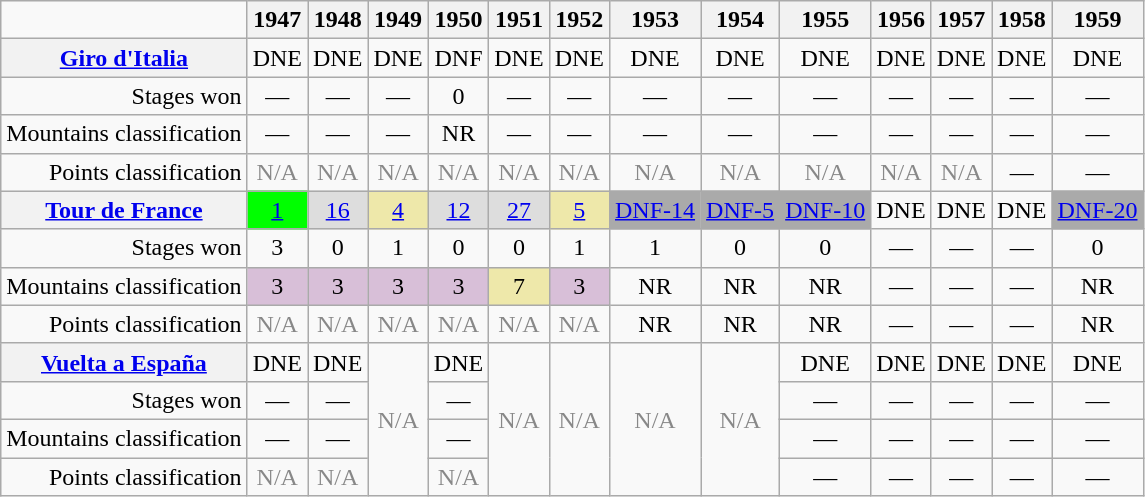<table class="wikitable">
<tr>
<td></td>
<th scope="col">1947</th>
<th scope="col">1948</th>
<th scope="col">1949</th>
<th scope="col">1950</th>
<th scope="col">1951</th>
<th scope="col">1952</th>
<th scope="col">1953</th>
<th scope="col">1954</th>
<th scope="col">1955</th>
<th scope="col">1956</th>
<th scope="col">1957</th>
<th scope="col">1958</th>
<th scope="col">1959</th>
</tr>
<tr>
<th scope="row"><a href='#'>Giro d'Italia</a></th>
<td align="center">DNE</td>
<td align="center">DNE</td>
<td align="center">DNE</td>
<td align="center">DNF</td>
<td align="center">DNE</td>
<td align="center">DNE</td>
<td align="center">DNE</td>
<td align="center">DNE</td>
<td align="center">DNE</td>
<td align="center">DNE</td>
<td align="center">DNE</td>
<td align="center">DNE</td>
<td align="center">DNE</td>
</tr>
<tr>
<td align="right">Stages won</td>
<td align="center">—</td>
<td align="center">—</td>
<td align="center">—</td>
<td align="center">0</td>
<td align="center">—</td>
<td align="center">—</td>
<td align="center">—</td>
<td align="center">—</td>
<td align="center">—</td>
<td align="center">—</td>
<td align="center">—</td>
<td align="center">—</td>
<td align="center">—</td>
</tr>
<tr>
<td align="right">Mountains classification</td>
<td align="center">—</td>
<td align="center">—</td>
<td align="center">—</td>
<td align="center">NR</td>
<td align="center">—</td>
<td align="center">—</td>
<td align="center">—</td>
<td align="center">—</td>
<td align="center">—</td>
<td align="center">—</td>
<td align="center">—</td>
<td align="center">—</td>
<td align="center">—</td>
</tr>
<tr>
<td align="right">Points classification</td>
<td align="center" style="color:#888888;">N/A</td>
<td align="center" style="color:#888888;">N/A</td>
<td align="center" style="color:#888888;">N/A</td>
<td align="center" style="color:#888888;">N/A</td>
<td align="center" style="color:#888888;">N/A</td>
<td align="center" style="color:#888888;">N/A</td>
<td align="center" style="color:#888888;">N/A</td>
<td align="center" style="color:#888888;">N/A</td>
<td align="center" style="color:#888888;">N/A</td>
<td align="center" style="color:#888888;">N/A</td>
<td align="center" style="color:#888888;">N/A</td>
<td align="center">—</td>
<td align="center">—</td>
</tr>
<tr>
<th scope="row"><a href='#'>Tour de France</a></th>
<td align="center" style="background:#00ff00;"><a href='#'>1</a></td>
<td align="center" style="background:#DDDDDD;"><a href='#'>16</a></td>
<td align="center" style="background:#EEE8AA;"><a href='#'>4</a></td>
<td align="center" style="background:#DDDDDD;"><a href='#'>12</a></td>
<td align="center" style="background:#DDDDDD;"><a href='#'>27</a></td>
<td align="center" style="background:#EEE8AA;"><a href='#'>5</a></td>
<td align="center" style="background:#AAAAAA;"><a href='#'>DNF-14</a></td>
<td align="center" style="background:#AAAAAA;"><a href='#'>DNF-5</a></td>
<td align="center" style="background:#AAAAAA;"><a href='#'>DNF-10</a></td>
<td align="center">DNE</td>
<td align="center">DNE</td>
<td align="center">DNE</td>
<td align="center" style="background:#AAAAAA;"><a href='#'>DNF-20</a></td>
</tr>
<tr>
<td align="right">Stages won</td>
<td align="center">3</td>
<td align="center">0</td>
<td align="center">1</td>
<td align="center">0</td>
<td align="center">0</td>
<td align="center">1</td>
<td align="center">1</td>
<td align="center">0</td>
<td align="center">0</td>
<td align="center">—</td>
<td align="center">—</td>
<td align="center">—</td>
<td align="center">0</td>
</tr>
<tr>
<td align="right">Mountains classification</td>
<td align="center" style="background:#D8BFD8;">3</td>
<td align="center" style="background:#D8BFD8;">3</td>
<td align="center" style="background:#D8BFD8;">3</td>
<td align="center" style="background:#D8BFD8;">3</td>
<td align="center" style="background:#EEE8AA;">7</td>
<td align="center" style="background:#D8BFD8;">3</td>
<td align="center">NR</td>
<td align="center">NR</td>
<td align="center">NR</td>
<td align="center">—</td>
<td align="center">—</td>
<td align="center">—</td>
<td align="center">NR</td>
</tr>
<tr>
<td align="right">Points classification</td>
<td align="center" style="color:#888888;">N/A</td>
<td align="center" style="color:#888888;">N/A</td>
<td align="center" style="color:#888888;">N/A</td>
<td align="center" style="color:#888888;">N/A</td>
<td align="center" style="color:#888888;">N/A</td>
<td align="center" style="color:#888888;">N/A</td>
<td align="center">NR</td>
<td align="center">NR</td>
<td align="center">NR</td>
<td align="center">—</td>
<td align="center">—</td>
<td align="center">—</td>
<td align="center">NR</td>
</tr>
<tr>
<th scope="row"><a href='#'>Vuelta a España</a></th>
<td align="center">DNE</td>
<td align="center">DNE</td>
<td rowspan=4 align="center" style="color:#888888;">N/A</td>
<td align="center">DNE</td>
<td rowspan=4 align="center" style="color:#888888;">N/A</td>
<td rowspan=4 align="center" style="color:#888888;">N/A</td>
<td rowspan=4 align="center" style="color:#888888;">N/A</td>
<td rowspan=4 align="center" style="color:#888888;">N/A</td>
<td align="center">DNE</td>
<td align="center">DNE</td>
<td align="center">DNE</td>
<td align="center">DNE</td>
<td align="center">DNE</td>
</tr>
<tr>
<td align="right">Stages won</td>
<td align="center">—</td>
<td align="center">—</td>
<td align="center">—</td>
<td align="center">—</td>
<td align="center">—</td>
<td align="center">—</td>
<td align="center">—</td>
<td align="center">—</td>
</tr>
<tr>
<td align="right">Mountains classification</td>
<td align="center">—</td>
<td align="center">—</td>
<td align="center">—</td>
<td align="center">—</td>
<td align="center">—</td>
<td align="center">—</td>
<td align="center">—</td>
<td align="center">—</td>
</tr>
<tr>
<td align="right">Points classification</td>
<td align="center" style="color:#888888;">N/A</td>
<td align="center" style="color:#888888;">N/A</td>
<td align="center" style="color:#888888;">N/A</td>
<td align="center">—</td>
<td align="center">—</td>
<td align="center">—</td>
<td align="center">—</td>
<td align="center">—</td>
</tr>
</table>
